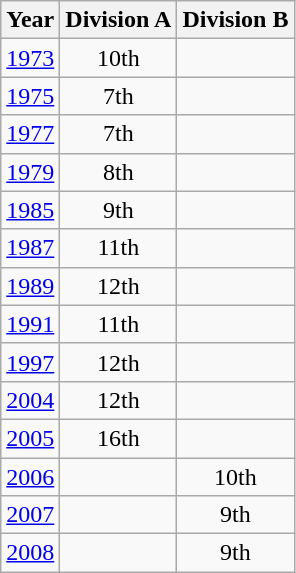<table class="wikitable" style="text-align:center">
<tr>
<th>Year</th>
<th>Division A</th>
<th>Division B</th>
</tr>
<tr>
<td><a href='#'>1973</a></td>
<td>10th</td>
<td></td>
</tr>
<tr>
<td><a href='#'>1975</a></td>
<td>7th</td>
<td></td>
</tr>
<tr>
<td><a href='#'>1977</a></td>
<td>7th</td>
<td></td>
</tr>
<tr>
<td><a href='#'>1979</a></td>
<td>8th</td>
<td></td>
</tr>
<tr>
<td><a href='#'>1985</a></td>
<td>9th</td>
<td></td>
</tr>
<tr>
<td><a href='#'>1987</a></td>
<td>11th</td>
<td></td>
</tr>
<tr>
<td><a href='#'>1989</a></td>
<td>12th</td>
<td></td>
</tr>
<tr>
<td><a href='#'>1991</a></td>
<td>11th</td>
<td></td>
</tr>
<tr>
<td><a href='#'>1997</a></td>
<td>12th</td>
<td></td>
</tr>
<tr>
<td><a href='#'>2004</a></td>
<td>12th</td>
<td></td>
</tr>
<tr>
<td><a href='#'>2005</a></td>
<td>16th</td>
<td></td>
</tr>
<tr>
<td><a href='#'>2006</a></td>
<td></td>
<td>10th</td>
</tr>
<tr>
<td><a href='#'>2007</a></td>
<td></td>
<td>9th</td>
</tr>
<tr>
<td><a href='#'>2008</a></td>
<td></td>
<td>9th</td>
</tr>
</table>
